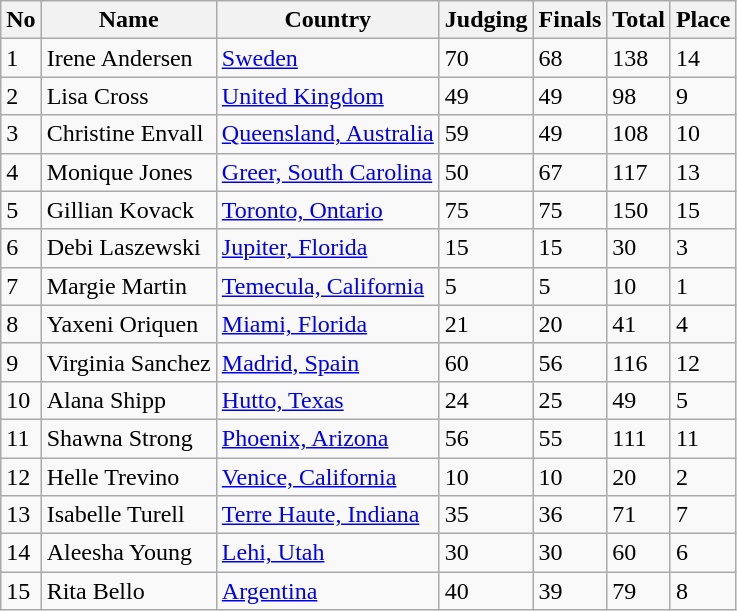<table class="wikitable">
<tr>
<th>No</th>
<th>Name</th>
<th>Country</th>
<th>Judging</th>
<th>Finals</th>
<th>Total</th>
<th>Place</th>
</tr>
<tr>
<td>1</td>
<td>Irene Andersen</td>
<td> <a href='#'>Sweden</a></td>
<td>70</td>
<td>68</td>
<td>138</td>
<td>14</td>
</tr>
<tr>
<td>2</td>
<td>Lisa Cross</td>
<td> <a href='#'>United Kingdom</a></td>
<td>49</td>
<td>49</td>
<td>98</td>
<td>9</td>
</tr>
<tr>
<td>3</td>
<td>Christine Envall</td>
<td> <a href='#'>Queensland, Australia</a></td>
<td>59</td>
<td>49</td>
<td>108</td>
<td>10</td>
</tr>
<tr>
<td>4</td>
<td>Monique Jones</td>
<td> <a href='#'>Greer, South Carolina</a></td>
<td>50</td>
<td>67</td>
<td>117</td>
<td>13</td>
</tr>
<tr>
<td>5</td>
<td>Gillian Kovack</td>
<td> <a href='#'>Toronto, Ontario</a></td>
<td>75</td>
<td>75</td>
<td>150</td>
<td>15</td>
</tr>
<tr>
<td>6</td>
<td>Debi Laszewski</td>
<td> <a href='#'>Jupiter, Florida</a></td>
<td>15</td>
<td>15</td>
<td>30</td>
<td>3</td>
</tr>
<tr>
<td>7</td>
<td>Margie Martin</td>
<td> <a href='#'>Temecula, California</a></td>
<td>5</td>
<td>5</td>
<td>10</td>
<td>1</td>
</tr>
<tr>
<td>8</td>
<td>Yaxeni Oriquen</td>
<td> <a href='#'>Miami, Florida</a></td>
<td>21</td>
<td>20</td>
<td>41</td>
<td>4</td>
</tr>
<tr>
<td>9</td>
<td>Virginia Sanchez</td>
<td> <a href='#'>Madrid, Spain</a></td>
<td>60</td>
<td>56</td>
<td>116</td>
<td>12</td>
</tr>
<tr>
<td>10</td>
<td>Alana Shipp</td>
<td> <a href='#'>Hutto, Texas</a></td>
<td>24</td>
<td>25</td>
<td>49</td>
<td>5</td>
</tr>
<tr>
<td>11</td>
<td>Shawna Strong</td>
<td> <a href='#'>Phoenix, Arizona</a></td>
<td>56</td>
<td>55</td>
<td>111</td>
<td>11</td>
</tr>
<tr>
<td>12</td>
<td>Helle Trevino</td>
<td> <a href='#'>Venice, California</a></td>
<td>10</td>
<td>10</td>
<td>20</td>
<td>2</td>
</tr>
<tr>
<td>13</td>
<td>Isabelle Turell</td>
<td> <a href='#'>Terre Haute, Indiana</a></td>
<td>35</td>
<td>36</td>
<td>71</td>
<td>7</td>
</tr>
<tr>
<td>14</td>
<td>Aleesha Young</td>
<td> <a href='#'>Lehi, Utah</a></td>
<td>30</td>
<td>30</td>
<td>60</td>
<td>6</td>
</tr>
<tr>
<td>15</td>
<td>Rita Bello</td>
<td> <a href='#'>Argentina</a></td>
<td>40</td>
<td>39</td>
<td>79</td>
<td>8</td>
</tr>
</table>
